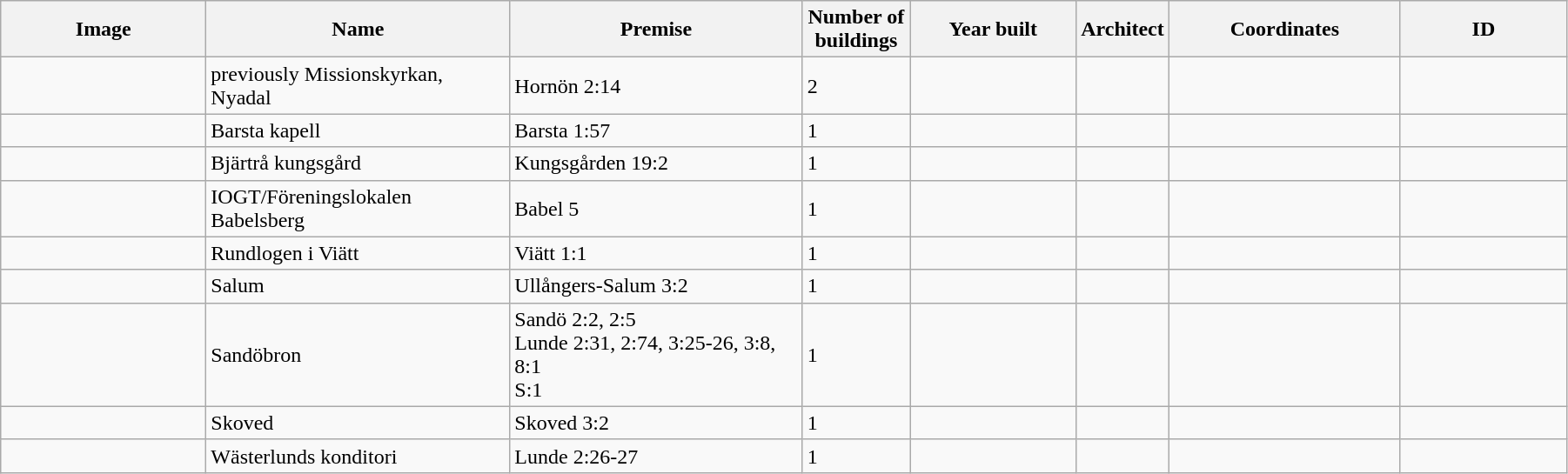<table class="wikitable" width="95%">
<tr>
<th width="150">Image</th>
<th>Name</th>
<th>Premise</th>
<th width="75">Number of<br>buildings</th>
<th width="120">Year built</th>
<th>Architect</th>
<th width="170">Coordinates</th>
<th width="120">ID</th>
</tr>
<tr>
<td></td>
<td>previously Missionskyrkan, Nyadal</td>
<td>Hornön 2:14</td>
<td>2</td>
<td></td>
<td></td>
<td></td>
<td></td>
</tr>
<tr>
<td></td>
<td>Barsta kapell</td>
<td>Barsta 1:57</td>
<td>1</td>
<td></td>
<td></td>
<td></td>
<td></td>
</tr>
<tr>
<td></td>
<td>Bjärtrå kungsgård</td>
<td>Kungsgården 19:2</td>
<td>1</td>
<td></td>
<td></td>
<td></td>
<td></td>
</tr>
<tr>
<td></td>
<td IOGT Babelsberg>IOGT/Föreningslokalen Babelsberg</td>
<td>Babel 5</td>
<td>1</td>
<td></td>
<td></td>
<td></td>
<td></td>
</tr>
<tr>
<td></td>
<td>Rundlogen i Viätt</td>
<td>Viätt 1:1</td>
<td>1</td>
<td></td>
<td></td>
<td></td>
<td></td>
</tr>
<tr>
<td></td>
<td>Salum</td>
<td>Ullångers-Salum 3:2</td>
<td>1</td>
<td></td>
<td></td>
<td></td>
<td></td>
</tr>
<tr>
<td></td>
<td>Sandöbron</td>
<td>Sandö 2:2, 2:5<br>Lunde 2:31, 2:74, 3:25-26, 3:8, 8:1<br>S:1</td>
<td>1</td>
<td></td>
<td></td>
<td></td>
<td></td>
</tr>
<tr>
<td></td>
<td>Skoved</td>
<td>Skoved 3:2</td>
<td>1</td>
<td></td>
<td></td>
<td></td>
<td></td>
</tr>
<tr>
<td></td>
<td>Wästerlunds konditori</td>
<td>Lunde 2:26-27</td>
<td>1</td>
<td></td>
<td></td>
<td></td>
<td></td>
</tr>
</table>
